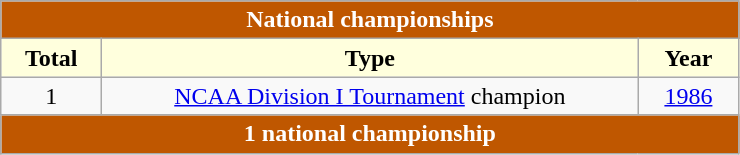<table class="wikitable" style="text-align:center"; border="1";>
<tr>
<th colspan="3" style="background: #BF5700; color:white">National championships</th>
</tr>
<tr>
<th style="width:60px; background: #ffffdd; text-align:center">Total</th>
<th style="width:350px; background: #ffffdd; text-align:center">Type</th>
<th style="width:60px; background: #ffffdd; text-align:center">Year</th>
</tr>
<tr style="text-align:center">
<td>1</td>
<td><a href='#'>NCAA Division I Tournament</a> champion</td>
<td><a href='#'>1986</a></td>
</tr>
<tr style="text-align:center">
<th colspan=3 style="background: #BF5700; color:white">1 national championship</th>
</tr>
</table>
